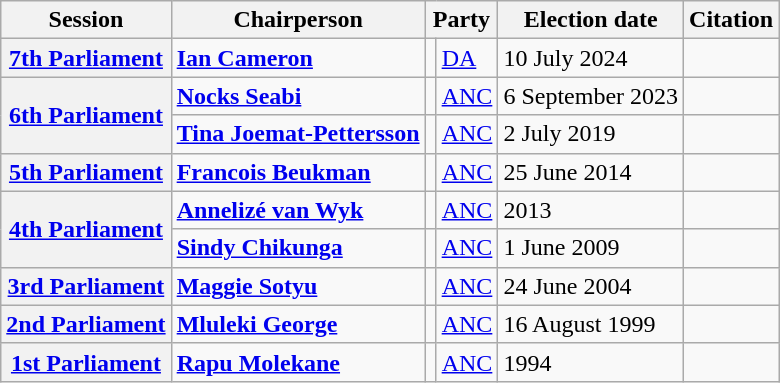<table class="wikitable">
<tr>
<th>Session</th>
<th>Chairperson</th>
<th colspan="2">Party</th>
<th>Election date</th>
<th>Citation</th>
</tr>
<tr>
<th><a href='#'>7th Parliament</a></th>
<td><a href='#'><strong>Ian Cameron</strong></a></td>
<td></td>
<td><a href='#'>DA</a></td>
<td>10 July 2024</td>
<td></td>
</tr>
<tr>
<th rowspan="2"><a href='#'>6th Parliament</a></th>
<td><strong><a href='#'>Nocks Seabi</a></strong></td>
<td></td>
<td><a href='#'>ANC</a></td>
<td>6 September 2023</td>
<td></td>
</tr>
<tr>
<td><strong><a href='#'>Tina Joemat-Pettersson</a></strong></td>
<td></td>
<td><a href='#'>ANC</a></td>
<td>2 July 2019</td>
<td></td>
</tr>
<tr>
<th><a href='#'>5th Parliament</a></th>
<td><strong><a href='#'>Francois Beukman</a></strong></td>
<td></td>
<td><a href='#'>ANC</a></td>
<td>25 June 2014</td>
<td></td>
</tr>
<tr>
<th rowspan="2"><a href='#'>4th Parliament</a></th>
<td><strong><a href='#'>Annelizé van Wyk</a></strong></td>
<td></td>
<td><a href='#'>ANC</a></td>
<td>2013</td>
<td></td>
</tr>
<tr>
<td><strong><a href='#'>Sindy Chikunga</a></strong></td>
<td></td>
<td><a href='#'>ANC</a></td>
<td>1 June 2009</td>
<td></td>
</tr>
<tr>
<th><a href='#'>3rd Parliament</a></th>
<td><strong><a href='#'>Maggie Sotyu</a></strong></td>
<td></td>
<td><a href='#'>ANC</a></td>
<td>24 June 2004</td>
<td></td>
</tr>
<tr>
<th><a href='#'>2nd Parliament</a></th>
<td><strong><a href='#'>Mluleki George</a></strong></td>
<td></td>
<td><a href='#'>ANC</a></td>
<td>16 August 1999</td>
<td></td>
</tr>
<tr>
<th><a href='#'>1st Parliament</a></th>
<td><strong><a href='#'>Rapu Molekane</a></strong></td>
<td></td>
<td><a href='#'>ANC</a></td>
<td>1994</td>
<td></td>
</tr>
</table>
